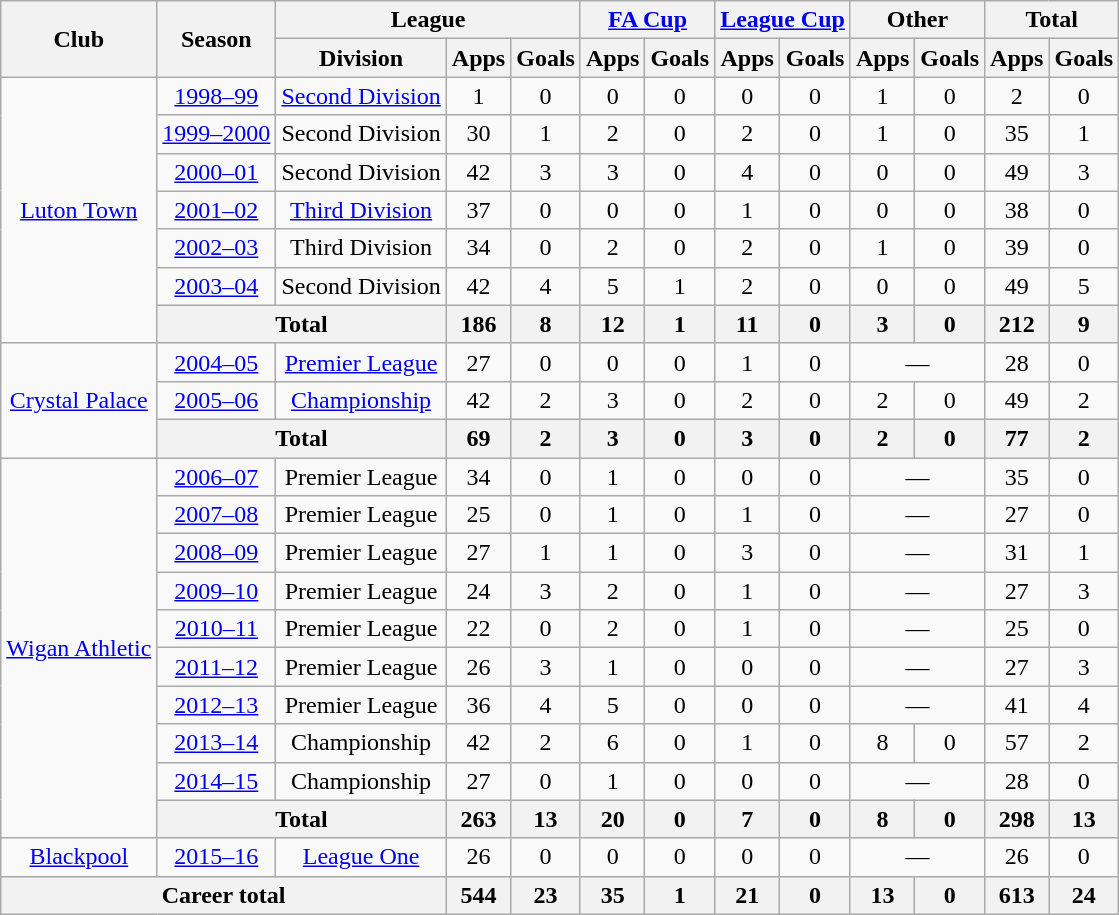<table class="wikitable" style="text-align: center;">
<tr>
<th rowspan="2">Club</th>
<th rowspan="2">Season</th>
<th colspan="3">League</th>
<th colspan="2"><a href='#'>FA Cup</a></th>
<th colspan="2"><a href='#'>League Cup</a></th>
<th colspan="2">Other</th>
<th colspan="2">Total</th>
</tr>
<tr>
<th>Division</th>
<th>Apps</th>
<th>Goals</th>
<th>Apps</th>
<th>Goals</th>
<th>Apps</th>
<th>Goals</th>
<th>Apps</th>
<th>Goals</th>
<th>Apps</th>
<th>Goals</th>
</tr>
<tr>
<td rowspan="7"><a href='#'>Luton Town</a></td>
<td><a href='#'>1998–99</a></td>
<td><a href='#'>Second Division</a></td>
<td>1</td>
<td>0</td>
<td>0</td>
<td>0</td>
<td>0</td>
<td>0</td>
<td>1</td>
<td>0</td>
<td>2</td>
<td>0</td>
</tr>
<tr>
<td><a href='#'>1999–2000</a></td>
<td>Second Division</td>
<td>30</td>
<td>1</td>
<td>2</td>
<td>0</td>
<td>2</td>
<td>0</td>
<td>1</td>
<td>0</td>
<td>35</td>
<td>1</td>
</tr>
<tr>
<td><a href='#'>2000–01</a></td>
<td>Second Division</td>
<td>42</td>
<td>3</td>
<td>3</td>
<td>0</td>
<td>4</td>
<td>0</td>
<td>0</td>
<td>0</td>
<td>49</td>
<td>3</td>
</tr>
<tr>
<td><a href='#'>2001–02</a></td>
<td><a href='#'>Third Division</a></td>
<td>37</td>
<td>0</td>
<td>0</td>
<td>0</td>
<td>1</td>
<td>0</td>
<td>0</td>
<td>0</td>
<td>38</td>
<td>0</td>
</tr>
<tr>
<td><a href='#'>2002–03</a></td>
<td>Third Division</td>
<td>34</td>
<td>0</td>
<td>2</td>
<td>0</td>
<td>2</td>
<td>0</td>
<td>1</td>
<td>0</td>
<td>39</td>
<td>0</td>
</tr>
<tr>
<td><a href='#'>2003–04</a></td>
<td>Second Division</td>
<td>42</td>
<td>4</td>
<td>5</td>
<td>1</td>
<td>2</td>
<td>0</td>
<td>0</td>
<td>0</td>
<td>49</td>
<td>5</td>
</tr>
<tr>
<th colspan="2">Total</th>
<th>186</th>
<th>8</th>
<th>12</th>
<th>1</th>
<th>11</th>
<th>0</th>
<th>3</th>
<th>0</th>
<th>212</th>
<th>9</th>
</tr>
<tr>
<td rowspan="3"><a href='#'>Crystal Palace</a></td>
<td><a href='#'>2004–05</a></td>
<td><a href='#'>Premier League</a></td>
<td>27</td>
<td>0</td>
<td>0</td>
<td>0</td>
<td>1</td>
<td>0</td>
<td colspan="2">—</td>
<td>28</td>
<td>0</td>
</tr>
<tr>
<td><a href='#'>2005–06</a></td>
<td><a href='#'>Championship</a></td>
<td>42</td>
<td>2</td>
<td>3</td>
<td>0</td>
<td>2</td>
<td>0</td>
<td>2</td>
<td>0</td>
<td>49</td>
<td>2</td>
</tr>
<tr>
<th colspan="2">Total</th>
<th>69</th>
<th>2</th>
<th>3</th>
<th>0</th>
<th>3</th>
<th>0</th>
<th>2</th>
<th>0</th>
<th>77</th>
<th>2</th>
</tr>
<tr>
<td rowspan="10"><a href='#'>Wigan Athletic</a></td>
<td><a href='#'>2006–07</a></td>
<td>Premier League</td>
<td>34</td>
<td>0</td>
<td>1</td>
<td>0</td>
<td>0</td>
<td>0</td>
<td colspan="2">—</td>
<td>35</td>
<td>0</td>
</tr>
<tr>
<td><a href='#'>2007–08</a></td>
<td>Premier League</td>
<td>25</td>
<td>0</td>
<td>1</td>
<td>0</td>
<td>1</td>
<td>0</td>
<td colspan="2">—</td>
<td>27</td>
<td>0</td>
</tr>
<tr>
<td><a href='#'>2008–09</a></td>
<td>Premier League</td>
<td>27</td>
<td>1</td>
<td>1</td>
<td>0</td>
<td>3</td>
<td>0</td>
<td colspan="2">—</td>
<td>31</td>
<td>1</td>
</tr>
<tr>
<td><a href='#'>2009–10</a></td>
<td>Premier League</td>
<td>24</td>
<td>3</td>
<td>2</td>
<td>0</td>
<td>1</td>
<td>0</td>
<td colspan="2">—</td>
<td>27</td>
<td>3</td>
</tr>
<tr>
<td><a href='#'>2010–11</a></td>
<td>Premier League</td>
<td>22</td>
<td>0</td>
<td>2</td>
<td>0</td>
<td>1</td>
<td>0</td>
<td colspan="2">—</td>
<td>25</td>
<td>0</td>
</tr>
<tr>
<td><a href='#'>2011–12</a></td>
<td>Premier League</td>
<td>26</td>
<td>3</td>
<td>1</td>
<td>0</td>
<td>0</td>
<td>0</td>
<td colspan="2">—</td>
<td>27</td>
<td>3</td>
</tr>
<tr>
<td><a href='#'>2012–13</a></td>
<td>Premier League</td>
<td>36</td>
<td>4</td>
<td>5</td>
<td>0</td>
<td>0</td>
<td>0</td>
<td colspan="2">—</td>
<td>41</td>
<td>4</td>
</tr>
<tr>
<td><a href='#'>2013–14</a></td>
<td>Championship</td>
<td>42</td>
<td>2</td>
<td>6</td>
<td>0</td>
<td>1</td>
<td>0</td>
<td>8</td>
<td>0</td>
<td>57</td>
<td>2</td>
</tr>
<tr>
<td><a href='#'>2014–15</a></td>
<td>Championship</td>
<td>27</td>
<td>0</td>
<td>1</td>
<td>0</td>
<td>0</td>
<td>0</td>
<td colspan="2">—</td>
<td>28</td>
<td>0</td>
</tr>
<tr>
<th colspan="2">Total</th>
<th>263</th>
<th>13</th>
<th>20</th>
<th>0</th>
<th>7</th>
<th>0</th>
<th>8</th>
<th>0</th>
<th>298</th>
<th>13</th>
</tr>
<tr>
<td><a href='#'>Blackpool</a></td>
<td><a href='#'>2015–16</a></td>
<td><a href='#'>League One</a></td>
<td>26</td>
<td>0</td>
<td>0</td>
<td>0</td>
<td>0</td>
<td>0</td>
<td colspan="2">—</td>
<td>26</td>
<td>0</td>
</tr>
<tr>
<th colspan="3">Career total</th>
<th>544</th>
<th>23</th>
<th>35</th>
<th>1</th>
<th>21</th>
<th>0</th>
<th>13</th>
<th>0</th>
<th>613</th>
<th>24</th>
</tr>
</table>
